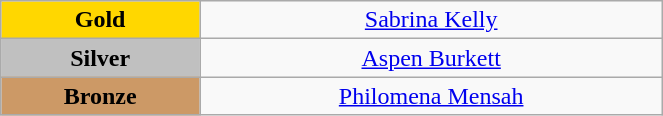<table class="wikitable" style="text-align:center; " width="35%">
<tr>
<td bgcolor="gold"><strong>Gold</strong></td>
<td><a href='#'>Sabrina Kelly</a><br>  <small><em></em></small></td>
</tr>
<tr>
<td bgcolor="silver"><strong>Silver</strong></td>
<td><a href='#'>Aspen Burkett</a><br>  <small><em></em></small></td>
</tr>
<tr>
<td bgcolor="CC9966"><strong>Bronze</strong></td>
<td><a href='#'>Philomena Mensah</a><br>  <small><em></em></small></td>
</tr>
</table>
